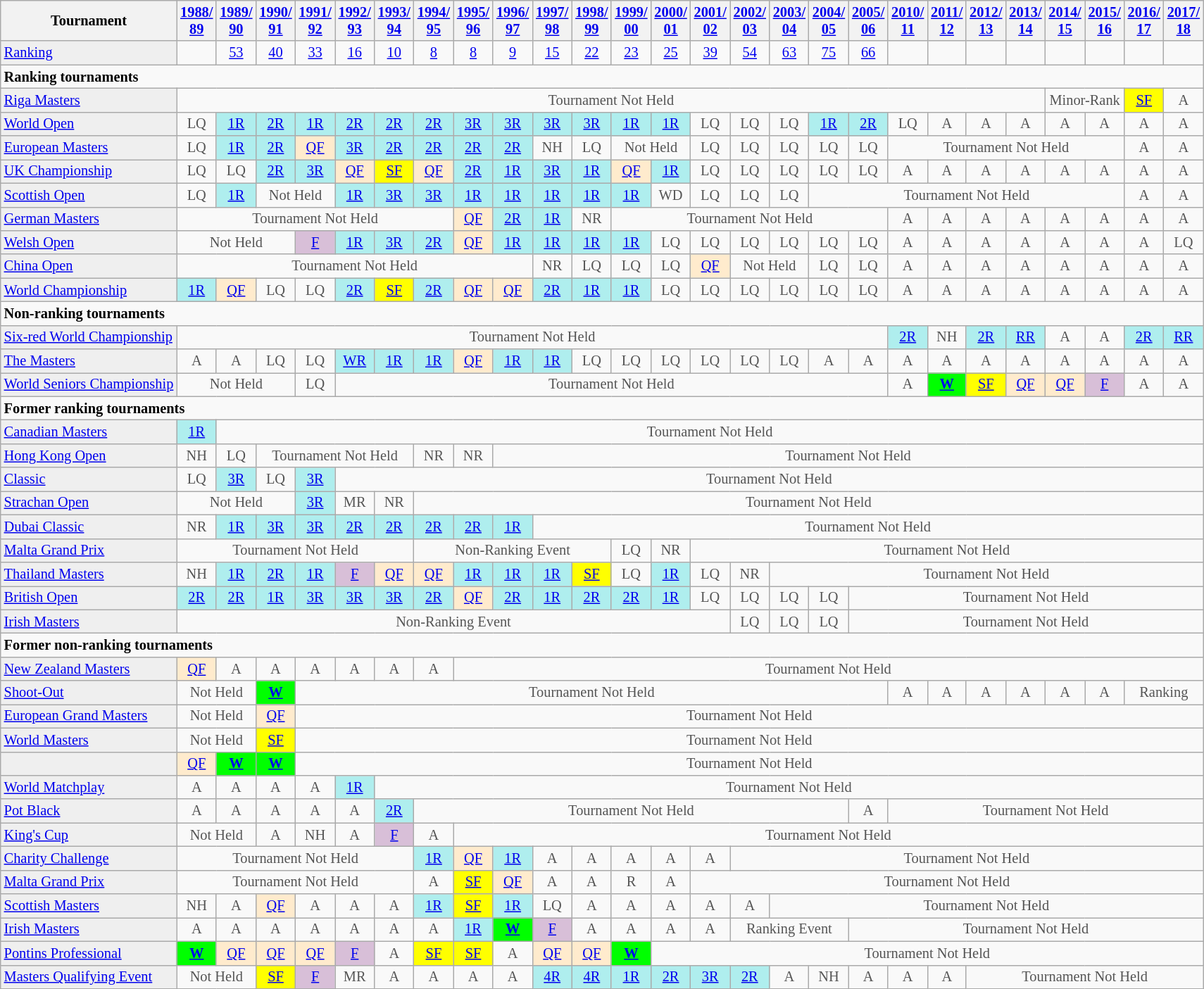<table class="wikitable" style="font-size:85%">
<tr>
<th>Tournament</th>
<th><a href='#'>1988/<br>89</a></th>
<th><a href='#'>1989/<br>90</a></th>
<th><a href='#'>1990/<br>91</a></th>
<th><a href='#'>1991/<br>92</a></th>
<th><a href='#'>1992/<br>93</a></th>
<th><a href='#'>1993/<br>94</a></th>
<th><a href='#'>1994/<br>95</a></th>
<th><a href='#'>1995/<br>96</a></th>
<th><a href='#'>1996/<br>97</a></th>
<th><a href='#'>1997/<br>98</a></th>
<th><a href='#'>1998/<br>99</a></th>
<th><a href='#'>1999/<br>00</a></th>
<th><a href='#'>2000/<br>01</a></th>
<th><a href='#'>2001/<br>02</a></th>
<th><a href='#'>2002/<br>03</a></th>
<th><a href='#'>2003/<br>04</a></th>
<th><a href='#'>2004/<br>05</a></th>
<th><a href='#'>2005/<br>06</a></th>
<th><a href='#'>2010/<br>11</a></th>
<th><a href='#'>2011/<br>12</a></th>
<th><a href='#'>2012/<br>13</a></th>
<th><a href='#'>2013/<br>14</a></th>
<th><a href='#'>2014/<br>15</a></th>
<th><a href='#'>2015/<br>16</a></th>
<th><a href='#'>2016/<br>17</a></th>
<th><a href='#'>2017/<br>18</a></th>
</tr>
<tr>
<td style="background:#EFEFEF;"><a href='#'>Ranking</a></td>
<td align="center"></td>
<td align="center"><a href='#'>53</a></td>
<td align="center"><a href='#'>40</a></td>
<td align="center"><a href='#'>33</a></td>
<td align="center"><a href='#'>16</a></td>
<td align="center"><a href='#'>10</a></td>
<td align="center"><a href='#'>8</a></td>
<td align="center"><a href='#'>8</a></td>
<td align="center"><a href='#'>9</a></td>
<td align="center"><a href='#'>15</a></td>
<td align="center"><a href='#'>22</a></td>
<td align="center"><a href='#'>23</a></td>
<td align="center"><a href='#'>25</a></td>
<td align="center"><a href='#'>39</a></td>
<td align="center"><a href='#'>54</a></td>
<td align="center"><a href='#'>63</a></td>
<td align="center"><a href='#'>75</a></td>
<td align="center"><a href='#'>66</a></td>
<td align="center"></td>
<td align="center"></td>
<td align="center"></td>
<td align="center"></td>
<td align="center"></td>
<td align="center"></td>
<td align="center"></td>
<td align="center"></td>
</tr>
<tr>
<td colspan="30"><strong>Ranking tournaments</strong></td>
</tr>
<tr>
<td style="background:#EFEFEF;"><a href='#'>Riga Masters</a></td>
<td align="center" colspan="22" style="color:#555555;">Tournament Not Held</td>
<td align="center" colspan="2" style="color:#555555;">Minor-Rank</td>
<td align="center" style="background:yellow;"><a href='#'>SF</a></td>
<td align="center" style="color:#555555;">A</td>
</tr>
<tr>
<td style="background:#EFEFEF;"><a href='#'>World Open</a></td>
<td align="center" style="color:#555555;">LQ</td>
<td align="center" style="background:#afeeee;"><a href='#'>1R</a></td>
<td align="center" style="background:#afeeee;"><a href='#'>2R</a></td>
<td align="center" style="background:#afeeee;"><a href='#'>1R</a></td>
<td align="center" style="background:#afeeee;"><a href='#'>2R</a></td>
<td align="center" style="background:#afeeee;"><a href='#'>2R</a></td>
<td align="center" style="background:#afeeee;"><a href='#'>2R</a></td>
<td align="center" style="background:#afeeee;"><a href='#'>3R</a></td>
<td align="center" style="background:#afeeee;"><a href='#'>3R</a></td>
<td align="center" style="background:#afeeee;"><a href='#'>3R</a></td>
<td align="center" style="background:#afeeee;"><a href='#'>3R</a></td>
<td align="center" style="background:#afeeee;"><a href='#'>1R</a></td>
<td align="center" style="background:#afeeee;"><a href='#'>1R</a></td>
<td align="center" style="color:#555555;">LQ</td>
<td align="center" style="color:#555555;">LQ</td>
<td align="center" style="color:#555555;">LQ</td>
<td align="center" style="background:#afeeee;"><a href='#'>1R</a></td>
<td align="center" style="background:#afeeee;"><a href='#'>2R</a></td>
<td align="center" style="color:#555555;">LQ</td>
<td align="center" style="color:#555555;">A</td>
<td align="center" style="color:#555555;">A</td>
<td align="center" style="color:#555555;">A</td>
<td align="center" style="color:#555555;">A</td>
<td align="center" style="color:#555555;">A</td>
<td align="center" style="color:#555555;">A</td>
<td align="center" style="color:#555555;">A</td>
</tr>
<tr>
<td style="background:#EFEFEF;"><a href='#'>European Masters</a></td>
<td align="center" style="color:#555555;">LQ</td>
<td align="center" style="background:#afeeee;"><a href='#'>1R</a></td>
<td align="center" style="background:#afeeee;"><a href='#'>2R</a></td>
<td align="center" style="background:#ffebcd;"><a href='#'>QF</a></td>
<td align="center" style="background:#afeeee;"><a href='#'>3R</a></td>
<td align="center" style="background:#afeeee;"><a href='#'>2R</a></td>
<td align="center" style="background:#afeeee;"><a href='#'>2R</a></td>
<td align="center" style="background:#afeeee;"><a href='#'>2R</a></td>
<td align="center" style="background:#afeeee;"><a href='#'>2R</a></td>
<td align="center" style="color:#555555;">NH</td>
<td align="center" style="color:#555555;">LQ</td>
<td align="center" colspan="2" style="color:#555555;">Not Held</td>
<td align="center" style="color:#555555;">LQ</td>
<td align="center" style="color:#555555;">LQ</td>
<td align="center" style="color:#555555;">LQ</td>
<td align="center" style="color:#555555;">LQ</td>
<td align="center" style="color:#555555;">LQ</td>
<td align="center" colspan="6" style="color:#555555;">Tournament Not Held</td>
<td align="center" style="color:#555555;">A</td>
<td align="center" style="color:#555555;">A</td>
</tr>
<tr>
<td style="background:#EFEFEF;"><a href='#'>UK Championship</a></td>
<td align="center" style="color:#555555;">LQ</td>
<td align="center" style="color:#555555;">LQ</td>
<td align="center" style="background:#afeeee;"><a href='#'>2R</a></td>
<td align="center" style="background:#afeeee;"><a href='#'>3R</a></td>
<td align="center" style="background:#ffebcd;"><a href='#'>QF</a></td>
<td align="center" style="background:yellow;"><a href='#'>SF</a></td>
<td align="center" style="background:#ffebcd;"><a href='#'>QF</a></td>
<td align="center" style="background:#afeeee;"><a href='#'>2R</a></td>
<td align="center" style="background:#afeeee;"><a href='#'>1R</a></td>
<td align="center" style="background:#afeeee;"><a href='#'>3R</a></td>
<td align="center" style="background:#afeeee;"><a href='#'>1R</a></td>
<td align="center" style="background:#ffebcd;"><a href='#'>QF</a></td>
<td align="center" style="background:#afeeee;"><a href='#'>1R</a></td>
<td align="center" style="color:#555555;">LQ</td>
<td align="center" style="color:#555555;">LQ</td>
<td align="center" style="color:#555555;">LQ</td>
<td align="center" style="color:#555555;">LQ</td>
<td align="center" style="color:#555555;">LQ</td>
<td align="center" style="color:#555555;">A</td>
<td align="center" style="color:#555555;">A</td>
<td align="center" style="color:#555555;">A</td>
<td align="center" style="color:#555555;">A</td>
<td align="center" style="color:#555555;">A</td>
<td align="center" style="color:#555555;">A</td>
<td align="center" style="color:#555555;">A</td>
<td align="center" style="color:#555555;">A</td>
</tr>
<tr>
<td style="background:#EFEFEF;"><a href='#'>Scottish Open</a></td>
<td align="center" style="color:#555555;">LQ</td>
<td align="center" style="background:#afeeee;"><a href='#'>1R</a></td>
<td align="center" colspan="2" style="color:#555555;">Not Held</td>
<td align="center" style="background:#afeeee;"><a href='#'>1R</a></td>
<td align="center" style="background:#afeeee;"><a href='#'>3R</a></td>
<td align="center" style="background:#afeeee;"><a href='#'>3R</a></td>
<td align="center" style="background:#afeeee;"><a href='#'>1R</a></td>
<td align="center" style="background:#afeeee;"><a href='#'>1R</a></td>
<td align="center" style="background:#afeeee;"><a href='#'>1R</a></td>
<td align="center" style="background:#afeeee;"><a href='#'>1R</a></td>
<td align="center" style="background:#afeeee;"><a href='#'>1R</a></td>
<td align="center" style="color:#555555;">WD</td>
<td align="center" style="color:#555555;">LQ</td>
<td align="center" style="color:#555555;">LQ</td>
<td align="center" style="color:#555555;">LQ</td>
<td align="center" colspan="8" style="color:#555555;">Tournament Not Held</td>
<td align="center" style="color:#555555;">A</td>
<td align="center" style="color:#555555;">A</td>
</tr>
<tr>
<td style="background:#EFEFEF;"><a href='#'>German Masters</a></td>
<td align="center" colspan="7" style="color:#555555;">Tournament Not Held</td>
<td align="center" style="background:#ffebcd;"><a href='#'>QF</a></td>
<td align="center" style="background:#afeeee;"><a href='#'>2R</a></td>
<td align="center" style="background:#afeeee;"><a href='#'>1R</a></td>
<td align="center" style="color:#555555;">NR</td>
<td align="center" colspan="7" style="color:#555555;">Tournament Not Held</td>
<td align="center" style="color:#555555;">A</td>
<td align="center" style="color:#555555;">A</td>
<td align="center" style="color:#555555;">A</td>
<td align="center" style="color:#555555;">A</td>
<td align="center" style="color:#555555;">A</td>
<td align="center" style="color:#555555;">A</td>
<td align="center" style="color:#555555;">A</td>
<td align="center" style="color:#555555;">A</td>
</tr>
<tr>
<td style="background:#EFEFEF;"><a href='#'>Welsh Open</a></td>
<td align="center" colspan="3" style="color:#555555;">Not Held</td>
<td align="center" style="background:thistle;"><a href='#'>F</a></td>
<td align="center" style="background:#afeeee;"><a href='#'>1R</a></td>
<td align="center" style="background:#afeeee;"><a href='#'>3R</a></td>
<td align="center" style="background:#afeeee;"><a href='#'>2R</a></td>
<td align="center" style="background:#ffebcd;"><a href='#'>QF</a></td>
<td align="center" style="background:#afeeee;"><a href='#'>1R</a></td>
<td align="center" style="background:#afeeee;"><a href='#'>1R</a></td>
<td align="center" style="background:#afeeee;"><a href='#'>1R</a></td>
<td align="center" style="background:#afeeee;"><a href='#'>1R</a></td>
<td align="center" style="color:#555555;">LQ</td>
<td align="center" style="color:#555555;">LQ</td>
<td align="center" style="color:#555555;">LQ</td>
<td align="center" style="color:#555555;">LQ</td>
<td align="center" style="color:#555555;">LQ</td>
<td align="center" style="color:#555555;">LQ</td>
<td align="center" style="color:#555555;">A</td>
<td align="center" style="color:#555555;">A</td>
<td align="center" style="color:#555555;">A</td>
<td align="center" style="color:#555555;">A</td>
<td align="center" style="color:#555555;">A</td>
<td align="center" style="color:#555555;">A</td>
<td align="center" style="color:#555555;">A</td>
<td align="center" style="color:#555555;">LQ</td>
</tr>
<tr>
<td style="background:#EFEFEF;"><a href='#'>China Open</a></td>
<td align="center" colspan="9" style="color:#555555;">Tournament Not Held</td>
<td style="text-align:center; color:#555555;">NR</td>
<td style="text-align:center; color:#555555;">LQ</td>
<td style="text-align:center; color:#555555;">LQ</td>
<td style="text-align:center; color:#555555;">LQ</td>
<td align="center" style="background:#ffebcd;"><a href='#'>QF</a></td>
<td align="center" colspan="2" style="color:#555555;">Not Held</td>
<td style="text-align:center; color:#555555;">LQ</td>
<td style="text-align:center; color:#555555;">LQ</td>
<td style="text-align:center; color:#555555;">A</td>
<td style="text-align:center; color:#555555;">A</td>
<td style="text-align:center; color:#555555;">A</td>
<td style="text-align:center; color:#555555;">A</td>
<td style="text-align:center; color:#555555;">A</td>
<td style="text-align:center; color:#555555;">A</td>
<td style="text-align:center; color:#555555;">A</td>
<td style="text-align:center; color:#555555;">A</td>
</tr>
<tr>
<td style="background:#EFEFEF;"><a href='#'>World Championship</a></td>
<td style="text-align:center; background:#afeeee;"><a href='#'>1R</a></td>
<td style="text-align:center; background:#ffebcd;"><a href='#'>QF</a></td>
<td style="text-align:center; color:#555555;">LQ</td>
<td style="text-align:center; color:#555555;">LQ</td>
<td style="text-align:center; background:#afeeee;"><a href='#'>2R</a></td>
<td align="center" style="background:yellow;"><a href='#'>SF</a></td>
<td style="text-align:center; background:#afeeee;"><a href='#'>2R</a></td>
<td style="text-align:center; background:#ffebcd;"><a href='#'>QF</a></td>
<td style="text-align:center; background:#ffebcd;"><a href='#'>QF</a></td>
<td style="text-align:center; background:#afeeee;"><a href='#'>2R</a></td>
<td style="text-align:center; background:#afeeee;"><a href='#'>1R</a></td>
<td style="text-align:center; background:#afeeee;"><a href='#'>1R</a></td>
<td style="text-align:center; color:#555555;">LQ</td>
<td style="text-align:center; color:#555555;">LQ</td>
<td style="text-align:center; color:#555555;">LQ</td>
<td style="text-align:center; color:#555555;">LQ</td>
<td style="text-align:center; color:#555555;">LQ</td>
<td style="text-align:center; color:#555555;">LQ</td>
<td style="text-align:center; color:#555555;">A</td>
<td style="text-align:center; color:#555555;">A</td>
<td style="text-align:center; color:#555555;">A</td>
<td style="text-align:center; color:#555555;">A</td>
<td style="text-align:center; color:#555555;">A</td>
<td style="text-align:center; color:#555555;">A</td>
<td style="text-align:center; color:#555555;">A</td>
<td style="text-align:center; color:#555555;">A</td>
</tr>
<tr>
<td colspan="50"><strong>Non-ranking tournaments</strong></td>
</tr>
<tr>
<td style="background:#EFEFEF;"><a href='#'>Six-red World Championship</a></td>
<td colspan="18" style="text-align:center; color:#555555;">Tournament Not Held</td>
<td align="center" style="background:#afeeee;"><a href='#'>2R</a></td>
<td style="text-align:center; color:#555555;">NH</td>
<td align="center" style="background:#afeeee;"><a href='#'>2R</a></td>
<td align="center" style="background:#afeeee;"><a href='#'>RR</a></td>
<td style="text-align:center; color:#555555;">A</td>
<td style="text-align:center; color:#555555;">A</td>
<td align="center" style="background:#afeeee;"><a href='#'>2R</a></td>
<td align="center" style="background:#afeeee;"><a href='#'>RR</a></td>
</tr>
<tr>
<td style="background:#EFEFEF;"><a href='#'>The Masters</a></td>
<td style="text-align:center; color:#555555;">A</td>
<td style="text-align:center; color:#555555;">A</td>
<td style="text-align:center; color:#555555;">LQ</td>
<td style="text-align:center; color:#555555;">LQ</td>
<td style="text-align:center; background:#afeeee;"><a href='#'>WR</a></td>
<td style="text-align:center; background:#afeeee;"><a href='#'>1R</a></td>
<td style="text-align:center; background:#afeeee;"><a href='#'>1R</a></td>
<td style="text-align:center; background:#ffebcd;"><a href='#'>QF</a></td>
<td style="text-align:center; background:#afeeee;"><a href='#'>1R</a></td>
<td style="text-align:center; background:#afeeee;"><a href='#'>1R</a></td>
<td style="text-align:center; color:#555555;">LQ</td>
<td style="text-align:center; color:#555555;">LQ</td>
<td style="text-align:center; color:#555555;">LQ</td>
<td style="text-align:center; color:#555555;">LQ</td>
<td style="text-align:center; color:#555555;">LQ</td>
<td style="text-align:center; color:#555555;">LQ</td>
<td style="text-align:center; color:#555555;">A</td>
<td style="text-align:center; color:#555555;">A</td>
<td style="text-align:center; color:#555555;">A</td>
<td style="text-align:center; color:#555555;">A</td>
<td style="text-align:center; color:#555555;">A</td>
<td style="text-align:center; color:#555555;">A</td>
<td style="text-align:center; color:#555555;">A</td>
<td style="text-align:center; color:#555555;">A</td>
<td style="text-align:center; color:#555555;">A</td>
<td style="text-align:center; color:#555555;">A</td>
</tr>
<tr>
<td style="background:#EFEFEF;"><a href='#'>World Seniors Championship</a></td>
<td colspan="3" style="text-align:center; color:#555555;">Not Held</td>
<td style="text-align:center; color:#555555;">LQ</td>
<td colspan="14" style="text-align:center; color:#555555;">Tournament Not Held</td>
<td style="text-align:center; color:#555555;">A</td>
<td align="center" style="background:#00ff00;"><a href='#'><strong>W</strong></a></td>
<td align="center" style="background:yellow;"><a href='#'>SF</a></td>
<td align="center" style="background:#ffebcd;"><a href='#'>QF</a></td>
<td align="center" style="background:#ffebcd;"><a href='#'>QF</a></td>
<td style="text-align:center; background:thistle;"><a href='#'>F</a></td>
<td style="text-align:center; color:#555555;">A</td>
<td style="text-align:center; color:#555555;">A</td>
</tr>
<tr>
<td colspan="50"><strong>Former ranking tournaments</strong></td>
</tr>
<tr>
<td style="background:#EFEFEF;"><a href='#'>Canadian Masters</a></td>
<td style="text-align:center; background:#afeeee;"><a href='#'>1R</a></td>
<td colspan="30" style="text-align:center; color:#555555;">Tournament Not Held</td>
</tr>
<tr>
<td style="background:#EFEFEF;"><a href='#'>Hong Kong Open</a></td>
<td align="center" style="color:#555555;">NH</td>
<td style="text-align:center; color:#555555;">LQ</td>
<td align="center" colspan="4" style="color:#555555;">Tournament Not Held</td>
<td align="center" style="color:#555555;">NR</td>
<td align="center" style="color:#555555;">NR</td>
<td align="center" colspan="30" style="color:#555555;">Tournament Not Held</td>
</tr>
<tr>
<td style="background:#EFEFEF;"><a href='#'>Classic</a></td>
<td style="text-align:center; color:#555555;">LQ</td>
<td align="center" style="background:#afeeee;"><a href='#'>3R</a></td>
<td style="text-align:center; color:#555555;">LQ</td>
<td align="center" style="background:#afeeee;"><a href='#'>3R</a></td>
<td align="center" colspan="50" style="color:#555555;">Tournament Not Held</td>
</tr>
<tr>
<td style="background:#EFEFEF;"><a href='#'>Strachan Open</a></td>
<td colspan="3" style="text-align:center; color:#555555;">Not Held</td>
<td style="text-align:center; background:#afeeee;"><a href='#'>3R</a></td>
<td style="text-align:center; color:#555555;">MR</td>
<td style="text-align:center; color:#555555;">NR</td>
<td colspan="30" style="text-align:center; color:#555555;">Tournament Not Held</td>
</tr>
<tr>
<td style="background:#EFEFEF;"><a href='#'>Dubai Classic</a></td>
<td style="text-align:center; color:#555555;">NR</td>
<td align="center" style="background:#afeeee;"><a href='#'>1R</a></td>
<td align="center" style="background:#afeeee;"><a href='#'>3R</a></td>
<td align="center" style="background:#afeeee;"><a href='#'>3R</a></td>
<td align="center" style="background:#afeeee;"><a href='#'>2R</a></td>
<td align="center" style="background:#afeeee;"><a href='#'>2R</a></td>
<td align="center" style="background:#afeeee;"><a href='#'>2R</a></td>
<td align="center" style="background:#afeeee;"><a href='#'>2R</a></td>
<td align="center" style="background:#afeeee;"><a href='#'>1R</a></td>
<td colspan="30" style="text-align:center; color:#555555;">Tournament Not Held</td>
</tr>
<tr>
<td style="background:#EFEFEF;"><a href='#'>Malta Grand Prix</a></td>
<td align="center" colspan="6" style="color:#555555;">Tournament Not Held</td>
<td align="center" colspan="5" style="color:#555555;">Non-Ranking Event</td>
<td style="text-align:center; color:#555555;">LQ</td>
<td style="text-align:center; color:#555555;">NR</td>
<td align="center" colspan="30" style="color:#555555;">Tournament Not Held</td>
</tr>
<tr>
<td style="background:#EFEFEF;"><a href='#'>Thailand Masters</a></td>
<td style="text-align:center; color:#555555;">NH</td>
<td align="center" style="background:#afeeee;"><a href='#'>1R</a></td>
<td align="center" style="background:#afeeee;"><a href='#'>2R</a></td>
<td align="center" style="background:#afeeee;"><a href='#'>1R</a></td>
<td style="text-align:center; background:thistle;"><a href='#'>F</a></td>
<td align="center" style="background:#ffebcd;"><a href='#'>QF</a></td>
<td align="center" style="background:#ffebcd;"><a href='#'>QF</a></td>
<td align="center" style="background:#afeeee;"><a href='#'>1R</a></td>
<td align="center" style="background:#afeeee;"><a href='#'>1R</a></td>
<td align="center" style="background:#afeeee;"><a href='#'>1R</a></td>
<td align="center" style="background:yellow;"><a href='#'>SF</a></td>
<td style="text-align:center; color:#555555;">LQ</td>
<td align="center" style="background:#afeeee;"><a href='#'>1R</a></td>
<td style="text-align:center; color:#555555;">LQ</td>
<td style="text-align:center; color:#555555;">NR</td>
<td align="center" colspan="30" style="color:#555555;">Tournament Not Held</td>
</tr>
<tr>
<td style="background:#EFEFEF;"><a href='#'>British Open</a></td>
<td align="center" style="background:#afeeee;"><a href='#'>2R</a></td>
<td align="center" style="background:#afeeee;"><a href='#'>2R</a></td>
<td align="center" style="background:#afeeee;"><a href='#'>1R</a></td>
<td align="center" style="background:#afeeee;"><a href='#'>3R</a></td>
<td align="center" style="background:#afeeee;"><a href='#'>3R</a></td>
<td align="center" style="background:#afeeee;"><a href='#'>3R</a></td>
<td align="center" style="background:#afeeee;"><a href='#'>2R</a></td>
<td align="center" style="background:#ffebcd;"><a href='#'>QF</a></td>
<td align="center" style="background:#afeeee;"><a href='#'>2R</a></td>
<td align="center" style="background:#afeeee;"><a href='#'>1R</a></td>
<td align="center" style="background:#afeeee;"><a href='#'>2R</a></td>
<td align="center" style="background:#afeeee;"><a href='#'>2R</a></td>
<td align="center" style="background:#afeeee;"><a href='#'>1R</a></td>
<td style="text-align:center; color:#555555;">LQ</td>
<td style="text-align:center; color:#555555;">LQ</td>
<td style="text-align:center; color:#555555;">LQ</td>
<td style="text-align:center; color:#555555;">LQ</td>
<td align="center" colspan="30" style="color:#555555;">Tournament Not Held</td>
</tr>
<tr>
<td style="background:#EFEFEF;"><a href='#'>Irish Masters</a></td>
<td align="center" colspan="14" style="color:#555555;">Non-Ranking Event</td>
<td style="text-align:center; color:#555555;">LQ</td>
<td style="text-align:center; color:#555555;">LQ</td>
<td style="text-align:center; color:#555555;">LQ</td>
<td align="center" colspan="30" style="color:#555555;">Tournament Not Held</td>
</tr>
<tr>
<td colspan="50"><strong>Former non-ranking tournaments</strong></td>
</tr>
<tr>
<td style="background:#EFEFEF;"><a href='#'>New Zealand Masters</a></td>
<td align="center" style="background:#ffebcd;"><a href='#'>QF</a></td>
<td style="text-align:center; color:#555555;">A</td>
<td style="text-align:center; color:#555555;">A</td>
<td style="text-align:center; color:#555555;">A</td>
<td style="text-align:center; color:#555555;">A</td>
<td style="text-align:center; color:#555555;">A</td>
<td style="text-align:center; color:#555555;">A</td>
<td align="center" colspan="30" style="color:#555555;">Tournament Not Held</td>
</tr>
<tr>
<td style="background:#EFEFEF;"><a href='#'>Shoot-Out</a></td>
<td colspan="2" style="text-align:center; color:#555555;">Not Held</td>
<td align="center" style="background:#00ff00;"><a href='#'><strong>W</strong></a></td>
<td colspan="15" style="text-align:center; color:#555555;">Tournament Not Held</td>
<td style="text-align:center; color:#555555;">A</td>
<td style="text-align:center; color:#555555;">A</td>
<td style="text-align:center; color:#555555;">A</td>
<td style="text-align:center; color:#555555;">A</td>
<td style="text-align:center; color:#555555;">A</td>
<td style="text-align:center; color:#555555;">A</td>
<td align="center" colspan="2" style="color:#555555;">Ranking</td>
</tr>
<tr>
<td style="background:#EFEFEF;"><a href='#'>European Grand Masters</a></td>
<td colspan="2" style="text-align:center; color:#555555;">Not Held</td>
<td align="center" style="background:#ffebcd;"><a href='#'>QF</a></td>
<td colspan="30" style="text-align:center; color:#555555;">Tournament Not Held</td>
</tr>
<tr>
<td style="background:#EFEFEF;"><a href='#'>World Masters</a></td>
<td colspan="2" style="text-align:center; color:#555555;">Not Held</td>
<td align="center" style="background:yellow;"><a href='#'>SF</a></td>
<td colspan="30" style="text-align:center; color:#555555;">Tournament Not Held</td>
</tr>
<tr>
<td style="background:#EFEFEF;"></td>
<td align="center" style="background:#ffebcd;"><a href='#'>QF</a></td>
<td align="center" style="background:#00ff00;"><a href='#'><strong>W</strong></a></td>
<td align="center" style="background:#00ff00;"><a href='#'><strong>W</strong></a></td>
<td colspan="50" style="text-align:center; color:#555555;">Tournament Not Held</td>
</tr>
<tr>
<td style="background:#EFEFEF;"><a href='#'>World Matchplay</a></td>
<td style="text-align:center; color:#555555;">A</td>
<td style="text-align:center; color:#555555;">A</td>
<td style="text-align:center; color:#555555;">A</td>
<td style="text-align:center; color:#555555;">A</td>
<td align="center" style="background:#afeeee;"><a href='#'>1R</a></td>
<td colspan="30" style="text-align:center; color:#555555;">Tournament Not Held</td>
</tr>
<tr>
<td style="background:#EFEFEF;"><a href='#'>Pot Black</a></td>
<td style="text-align:center; color:#555555;">A</td>
<td style="text-align:center; color:#555555;">A</td>
<td style="text-align:center; color:#555555;">A</td>
<td style="text-align:center; color:#555555;">A</td>
<td style="text-align:center; color:#555555;">A</td>
<td align="center" style="background:#afeeee;"><a href='#'>2R</a></td>
<td style="text-align:center; color:#555555;" colspan="11">Tournament Not Held</td>
<td style="text-align:center; color:#555555;">A</td>
<td style="text-align:center; color:#555555;" colspan="30">Tournament Not Held</td>
</tr>
<tr>
<td style="background:#EFEFEF;"><a href='#'>King's Cup</a></td>
<td style="text-align:center; color:#555555;" colspan="2">Not Held</td>
<td style="text-align:center; color:#555555;">A</td>
<td style="text-align:center; color:#555555;">NH</td>
<td style="text-align:center; color:#555555;">A</td>
<td style="text-align:center; background:thistle;"><a href='#'>F</a></td>
<td style="text-align:center; color:#555555;">A</td>
<td style="text-align:center; color:#555555;" colspan="30">Tournament Not Held</td>
</tr>
<tr>
<td style="background:#EFEFEF;"><a href='#'>Charity Challenge</a></td>
<td colspan="6" style="text-align:center; color:#555555;">Tournament Not Held</td>
<td style="text-align:center; background:#afeeee;"><a href='#'>1R</a></td>
<td align="center" style="background:#ffebcd;"><a href='#'>QF</a></td>
<td style="text-align:center; background:#afeeee;"><a href='#'>1R</a></td>
<td style="text-align:center; color:#555555;">A</td>
<td style="text-align:center; color:#555555;">A</td>
<td style="text-align:center; color:#555555;">A</td>
<td style="text-align:center; color:#555555;">A</td>
<td style="text-align:center; color:#555555;">A</td>
<td colspan="30" style="text-align:center; color:#555555;">Tournament Not Held</td>
</tr>
<tr>
<td style="background:#EFEFEF;"><a href='#'>Malta Grand Prix</a></td>
<td colspan="6" style="text-align:center; color:#555555;">Tournament Not Held</td>
<td style="text-align:center; color:#555555;">A</td>
<td align="center" style="background:yellow;"><a href='#'>SF</a></td>
<td align="center" style="background:#ffebcd;"><a href='#'>QF</a></td>
<td style="text-align:center; color:#555555;">A</td>
<td style="text-align:center; color:#555555;">A</td>
<td style="text-align:center; color:#555555;">R</td>
<td style="text-align:center; color:#555555;">A</td>
<td colspan="30" style="text-align:center; color:#555555;">Tournament Not Held</td>
</tr>
<tr>
<td style="background:#EFEFEF;"><a href='#'>Scottish Masters</a></td>
<td align="center" style="color:#555555;">NH</td>
<td style="text-align:center; color:#555555;">A</td>
<td align="center" style="background:#ffebcd;"><a href='#'>QF</a></td>
<td style="text-align:center; color:#555555;">A</td>
<td style="text-align:center; color:#555555;">A</td>
<td style="text-align:center; color:#555555;">A</td>
<td align="center" style="background:#afeeee;"><a href='#'>1R</a></td>
<td align="center" style="background:yellow;"><a href='#'>SF</a></td>
<td align="center" style="background:#afeeee;"><a href='#'>1R</a></td>
<td style="text-align:center; color:#555555;">LQ</td>
<td style="text-align:center; color:#555555;">A</td>
<td style="text-align:center; color:#555555;">A</td>
<td style="text-align:center; color:#555555;">A</td>
<td style="text-align:center; color:#555555;">A</td>
<td style="text-align:center; color:#555555;">A</td>
<td colspan="30" style="text-align:center; color:#555555;">Tournament Not Held</td>
</tr>
<tr>
<td style="background:#EFEFEF;"><a href='#'>Irish Masters</a></td>
<td style="text-align:center; color:#555555;">A</td>
<td style="text-align:center; color:#555555;">A</td>
<td style="text-align:center; color:#555555;">A</td>
<td style="text-align:center; color:#555555;">A</td>
<td style="text-align:center; color:#555555;">A</td>
<td style="text-align:center; color:#555555;">A</td>
<td style="text-align:center; color:#555555;">A</td>
<td align="center" style="background:#afeeee;"><a href='#'>1R</a></td>
<td align="center" style="background:#00ff00;"><a href='#'><strong>W</strong></a></td>
<td style="text-align:center; background:thistle;"><a href='#'>F</a></td>
<td style="text-align:center; color:#555555;">A</td>
<td style="text-align:center; color:#555555;">A</td>
<td style="text-align:center; color:#555555;">A</td>
<td style="text-align:center; color:#555555;">A</td>
<td colspan="3" style="text-align:center; color:#555555;">Ranking Event</td>
<td style="text-align:center; color:#555555;" colspan="30">Tournament Not Held</td>
</tr>
<tr>
<td style="background:#EFEFEF;"><a href='#'>Pontins Professional</a></td>
<td align="center" style="background:#00ff00;"><a href='#'><strong>W</strong></a></td>
<td align="center" style="background:#ffebcd;"><a href='#'>QF</a></td>
<td align="center" style="background:#ffebcd;"><a href='#'>QF</a></td>
<td align="center" style="background:#ffebcd;"><a href='#'>QF</a></td>
<td style="text-align:center; background:thistle;"><a href='#'>F</a></td>
<td style="text-align:center; color:#555555;">A</td>
<td align="center" style="background:yellow;"><a href='#'>SF</a></td>
<td align="center" style="background:yellow;"><a href='#'>SF</a></td>
<td style="text-align:center; color:#555555;">A</td>
<td align="center" style="background:#ffebcd;"><a href='#'>QF</a></td>
<td align="center" style="background:#ffebcd;"><a href='#'>QF</a></td>
<td align="center" style="background:#00ff00;"><a href='#'><strong>W</strong></a></td>
<td style="text-align:center; color:#555555;" colspan="30">Tournament Not Held</td>
</tr>
<tr>
<td style="background:#EFEFEF;"><a href='#'>Masters Qualifying Event</a></td>
<td colspan="2" style="text-align:center; color:#555555;">Not Held</td>
<td align="center" style="background:yellow;"><a href='#'>SF</a></td>
<td style="text-align:center; background:thistle;"><a href='#'>F</a></td>
<td style="text-align:center; color:#555555;">MR</td>
<td style="text-align:center; color:#555555;">A</td>
<td style="text-align:center; color:#555555;">A</td>
<td style="text-align:center; color:#555555;">A</td>
<td style="text-align:center; color:#555555;">A</td>
<td style="text-align:center; background:#afeeee;"><a href='#'>4R</a></td>
<td style="text-align:center; background:#afeeee;"><a href='#'>4R</a></td>
<td style="text-align:center; background:#afeeee;"><a href='#'>1R</a></td>
<td style="text-align:center; background:#afeeee;"><a href='#'>2R</a></td>
<td style="text-align:center; background:#afeeee;"><a href='#'>3R</a></td>
<td style="text-align:center; background:#afeeee;"><a href='#'>2R</a></td>
<td style="text-align:center; color:#555555;">A</td>
<td style="text-align:center; color:#555555;">NH</td>
<td style="text-align:center; color:#555555;">A</td>
<td style="text-align:center; color:#555555;">A</td>
<td style="text-align:center; color:#555555;">A</td>
<td colspan="40" style="text-align:center; color:#555555;">Tournament Not Held</td>
</tr>
</table>
